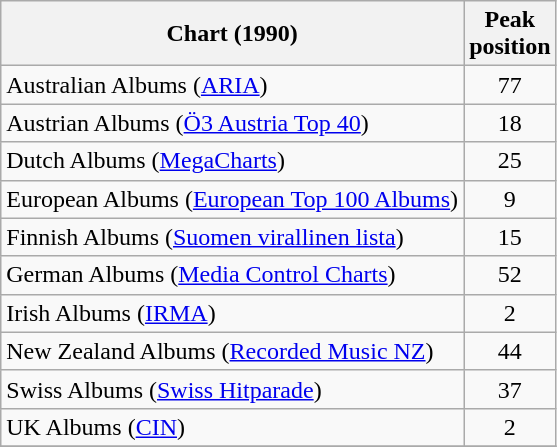<table class="wikitable sortable">
<tr>
<th align="left">Chart (1990)</th>
<th align="center">Peak<br>position</th>
</tr>
<tr>
<td align="left">Australian Albums (<a href='#'>ARIA</a>)</td>
<td align="center">77</td>
</tr>
<tr>
<td align="left">Austrian Albums (<a href='#'>Ö3 Austria Top 40</a>)</td>
<td align="center">18</td>
</tr>
<tr>
<td align="left">Dutch Albums (<a href='#'>MegaCharts</a>)</td>
<td align="center">25</td>
</tr>
<tr>
<td>European Albums (<a href='#'>European Top 100 Albums</a>)</td>
<td style="text-align:center;">9</td>
</tr>
<tr>
<td>Finnish Albums (<a href='#'>Suomen virallinen lista</a>)</td>
<td align="center">15</td>
</tr>
<tr>
<td align="left">German Albums (<a href='#'>Media Control Charts</a>)</td>
<td align="center">52</td>
</tr>
<tr>
<td>Irish Albums (<a href='#'>IRMA</a>)</td>
<td style="text-align:center;">2</td>
</tr>
<tr>
<td align="left">New Zealand Albums (<a href='#'>Recorded Music NZ</a>)</td>
<td align="center">44</td>
</tr>
<tr>
<td align="left">Swiss Albums (<a href='#'>Swiss Hitparade</a>)</td>
<td align="center">37</td>
</tr>
<tr>
<td align="left">UK Albums (<a href='#'>CIN</a>)</td>
<td align="center">2</td>
</tr>
<tr>
</tr>
</table>
